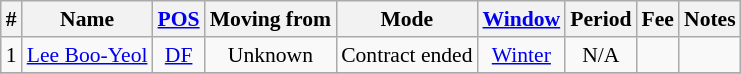<table class="wikitable sortable" style="text-align: center; font-size:90%;">
<tr>
<th>#</th>
<th>Name</th>
<th><a href='#'>POS</a></th>
<th>Moving from</th>
<th>Mode</th>
<th><a href='#'>Window</a></th>
<th>Period</th>
<th>Fee</th>
<th>Notes</th>
</tr>
<tr>
<td>1</td>
<td align=left> <a href='#'>Lee Boo-Yeol</a></td>
<td><a href='#'>DF</a></td>
<td>Unknown</td>
<td>Contract ended</td>
<td><a href='#'>Winter</a></td>
<td>N/A</td>
<td></td>
<td></td>
</tr>
<tr>
</tr>
</table>
